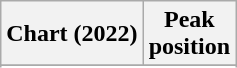<table class="wikitable sortable plainrowheaders" style="text-align:center">
<tr>
<th scope="col">Chart (2022)</th>
<th scope="col">Peak<br>position</th>
</tr>
<tr>
</tr>
<tr>
</tr>
<tr>
</tr>
<tr>
</tr>
</table>
